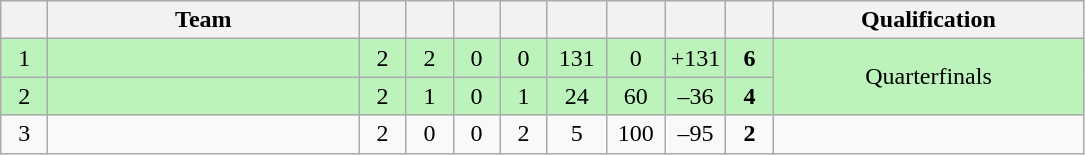<table class="wikitable" style="text-align:center;">
<tr>
<th style="width:1.5em;"></th>
<th style="width:12.5em">Team</th>
<th style="width:1.5em;"></th>
<th style="width:1.5em;"></th>
<th style="width:1.5em;"></th>
<th style="width:1.5em;"></th>
<th style="width:2.0em;"></th>
<th style="width:2.0em;"></th>
<th style="width:2.0em;"></th>
<th style="width:1.5em;"></th>
<th style="width:12.5em">Qualification</th>
</tr>
<tr bgcolor="#bbf3bb">
<td>1</td>
<td align="left"></td>
<td>2</td>
<td>2</td>
<td>0</td>
<td>0</td>
<td>131</td>
<td>0</td>
<td>+131</td>
<td><strong>6</strong></td>
<td rowspan=2>Quarterfinals</td>
</tr>
<tr bgcolor="#bbf3bb">
<td>2</td>
<td align="left"></td>
<td>2</td>
<td>1</td>
<td>0</td>
<td>1</td>
<td>24</td>
<td>60</td>
<td>–36</td>
<td><strong>4</strong></td>
</tr>
<tr>
<td>3</td>
<td align="left"></td>
<td>2</td>
<td>0</td>
<td>0</td>
<td>2</td>
<td>5</td>
<td>100</td>
<td>–95</td>
<td><strong>2</strong></td>
<td></td>
</tr>
</table>
